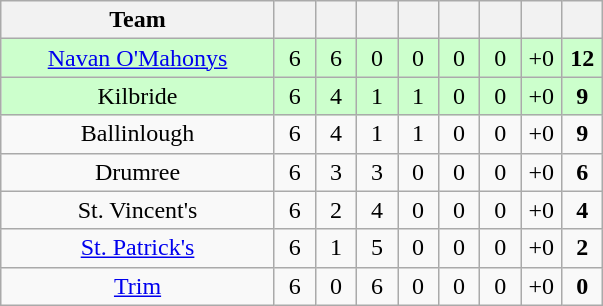<table class="wikitable" style="text-align:center">
<tr>
<th style="width:175px;">Team</th>
<th width="20"></th>
<th width="20"></th>
<th width="20"></th>
<th width="20"></th>
<th width="20"></th>
<th width="20"></th>
<th width="20"></th>
<th width="20"></th>
</tr>
<tr style="background:#cfc;">
<td><a href='#'>Navan O'Mahonys</a></td>
<td>6</td>
<td>6</td>
<td>0</td>
<td>0</td>
<td>0</td>
<td>0</td>
<td>+0</td>
<td><strong>12</strong></td>
</tr>
<tr style="background:#cfc;">
<td>Kilbride</td>
<td>6</td>
<td>4</td>
<td>1</td>
<td>1</td>
<td>0</td>
<td>0</td>
<td>+0</td>
<td><strong>9</strong></td>
</tr>
<tr>
<td>Ballinlough</td>
<td>6</td>
<td>4</td>
<td>1</td>
<td>1</td>
<td>0</td>
<td>0</td>
<td>+0</td>
<td><strong>9</strong></td>
</tr>
<tr>
<td>Drumree</td>
<td>6</td>
<td>3</td>
<td>3</td>
<td>0</td>
<td>0</td>
<td>0</td>
<td>+0</td>
<td><strong>6</strong></td>
</tr>
<tr>
<td>St. Vincent's</td>
<td>6</td>
<td>2</td>
<td>4</td>
<td>0</td>
<td>0</td>
<td>0</td>
<td>+0</td>
<td><strong>4</strong></td>
</tr>
<tr>
<td><a href='#'>St. Patrick's</a></td>
<td>6</td>
<td>1</td>
<td>5</td>
<td>0</td>
<td>0</td>
<td>0</td>
<td>+0</td>
<td><strong>2</strong></td>
</tr>
<tr>
<td><a href='#'>Trim</a></td>
<td>6</td>
<td>0</td>
<td>6</td>
<td>0</td>
<td>0</td>
<td>0</td>
<td>+0</td>
<td><strong>0</strong></td>
</tr>
</table>
